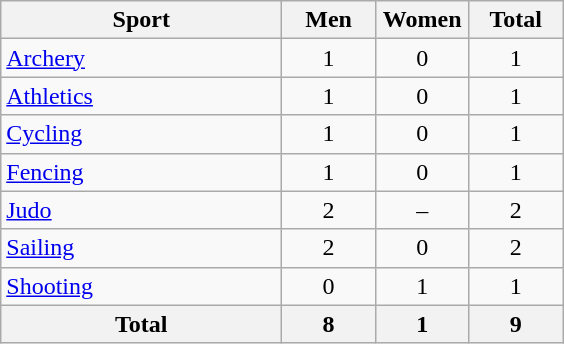<table class="wikitable sortable" style="text-align:center;">
<tr>
<th width=180>Sport</th>
<th width=55>Men</th>
<th width=55>Women</th>
<th width=55>Total</th>
</tr>
<tr>
<td align=left><a href='#'>Archery</a></td>
<td>1</td>
<td>0</td>
<td>1</td>
</tr>
<tr>
<td align=left><a href='#'>Athletics</a></td>
<td>1</td>
<td>0</td>
<td>1</td>
</tr>
<tr>
<td align=left><a href='#'>Cycling</a></td>
<td>1</td>
<td>0</td>
<td>1</td>
</tr>
<tr>
<td align=left><a href='#'>Fencing</a></td>
<td>1</td>
<td>0</td>
<td>1</td>
</tr>
<tr>
<td align=left><a href='#'>Judo</a></td>
<td>2</td>
<td>–</td>
<td>2</td>
</tr>
<tr>
<td align=left><a href='#'>Sailing</a></td>
<td>2</td>
<td>0</td>
<td>2</td>
</tr>
<tr>
<td align=left><a href='#'>Shooting</a></td>
<td>0</td>
<td>1</td>
<td>1</td>
</tr>
<tr>
<th>Total</th>
<th>8</th>
<th>1</th>
<th>9</th>
</tr>
</table>
